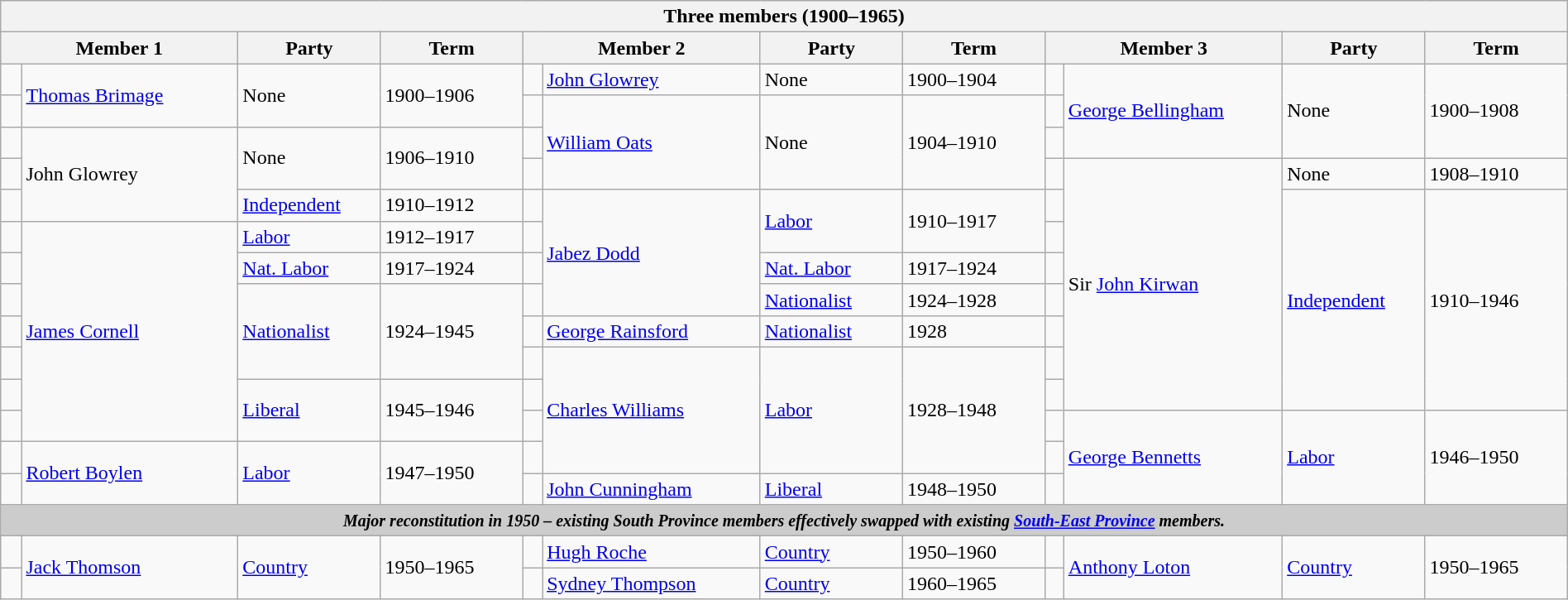<table class="wikitable" width="100%">
<tr>
<th colspan="12">Three members (1900–1965)</th>
</tr>
<tr>
<th colspan="2" width="15%">Member 1</th>
<th width="9%">Party</th>
<th width="9%">Term</th>
<th colspan="2" width="15%">Member 2</th>
<th width="9%">Party</th>
<th width="9%">Term</th>
<th colspan="2" width="15%">Member 3</th>
<th width="9%">Party</th>
<th width="9%">Term</th>
</tr>
<tr>
<td> </td>
<td rowspan="2"><a href='#'>Thomas Brimage</a></td>
<td rowspan="2">None</td>
<td rowspan="2">1900–1906</td>
<td> </td>
<td><a href='#'>John Glowrey</a></td>
<td>None</td>
<td>1900–1904</td>
<td> </td>
<td rowspan="3"><a href='#'>George Bellingham</a></td>
<td rowspan="3">None</td>
<td rowspan="3">1900–1908</td>
</tr>
<tr>
<td> </td>
<td> </td>
<td rowspan="3"><a href='#'>William Oats</a></td>
<td rowspan="3">None</td>
<td rowspan="3">1904–1910</td>
<td> </td>
</tr>
<tr>
<td> </td>
<td rowspan="3">John Glowrey</td>
<td rowspan="2">None</td>
<td rowspan="2">1906–1910</td>
<td> </td>
<td> </td>
</tr>
<tr>
<td> </td>
<td> </td>
<td> </td>
<td rowspan="8">Sir <a href='#'>John Kirwan</a></td>
<td>None</td>
<td>1908–1910</td>
</tr>
<tr>
<td> </td>
<td><a href='#'>Independent</a></td>
<td>1910–1912</td>
<td> </td>
<td rowspan="4"><a href='#'>Jabez Dodd</a></td>
<td rowspan="2"><a href='#'>Labor</a></td>
<td rowspan="2">1910–1917</td>
<td> </td>
<td rowspan="7"><a href='#'>Independent</a></td>
<td rowspan="7">1910–1946</td>
</tr>
<tr>
<td> </td>
<td rowspan="7"><a href='#'>James Cornell</a></td>
<td><a href='#'>Labor</a></td>
<td>1912–1917</td>
<td> </td>
<td> </td>
</tr>
<tr>
<td> </td>
<td><a href='#'>Nat. Labor</a></td>
<td>1917–1924</td>
<td> </td>
<td><a href='#'>Nat. Labor</a></td>
<td>1917–1924</td>
<td> </td>
</tr>
<tr>
<td> </td>
<td rowspan="3"><a href='#'>Nationalist</a></td>
<td rowspan="3">1924–1945</td>
<td> </td>
<td><a href='#'>Nationalist</a></td>
<td>1924–1928</td>
<td> </td>
</tr>
<tr>
<td> </td>
<td> </td>
<td><a href='#'>George Rainsford</a></td>
<td><a href='#'>Nationalist</a></td>
<td>1928</td>
<td> </td>
</tr>
<tr>
<td> </td>
<td> </td>
<td rowspan="4"><a href='#'>Charles Williams</a></td>
<td rowspan="4"><a href='#'>Labor</a></td>
<td rowspan="4">1928–1948</td>
<td> </td>
</tr>
<tr>
<td> </td>
<td rowspan="2"><a href='#'>Liberal</a></td>
<td rowspan="2">1945–1946</td>
<td> </td>
<td> </td>
</tr>
<tr>
<td> </td>
<td> </td>
<td> </td>
<td rowspan="3"><a href='#'>George Bennetts</a></td>
<td rowspan="3"><a href='#'>Labor</a></td>
<td rowspan="3">1946–1950</td>
</tr>
<tr>
<td> </td>
<td rowspan="2"><a href='#'>Robert Boylen</a></td>
<td rowspan="2"><a href='#'>Labor</a></td>
<td rowspan="2">1947–1950</td>
<td> </td>
<td> </td>
</tr>
<tr>
<td> </td>
<td> </td>
<td><a href='#'>John Cunningham</a></td>
<td><a href='#'>Liberal</a></td>
<td>1948–1950</td>
<td> </td>
</tr>
<tr>
<th colspan=12 style="background: #cccccc;"><small><strong><em>Major reconstitution in 1950 – existing South Province members effectively swapped with existing <a href='#'>South-East Province</a> members.</em></strong></small></th>
</tr>
<tr>
<td> </td>
<td rowspan="2"><a href='#'>Jack Thomson</a></td>
<td rowspan="2"><a href='#'>Country</a></td>
<td rowspan="2">1950–1965</td>
<td> </td>
<td><a href='#'>Hugh Roche</a></td>
<td><a href='#'>Country</a></td>
<td>1950–1960</td>
<td> </td>
<td rowspan="2"><a href='#'>Anthony Loton</a></td>
<td rowspan="2"><a href='#'>Country</a></td>
<td rowspan="2">1950–1965</td>
</tr>
<tr>
<td> </td>
<td> </td>
<td><a href='#'>Sydney Thompson</a></td>
<td><a href='#'>Country</a></td>
<td>1960–1965</td>
<td> </td>
</tr>
</table>
